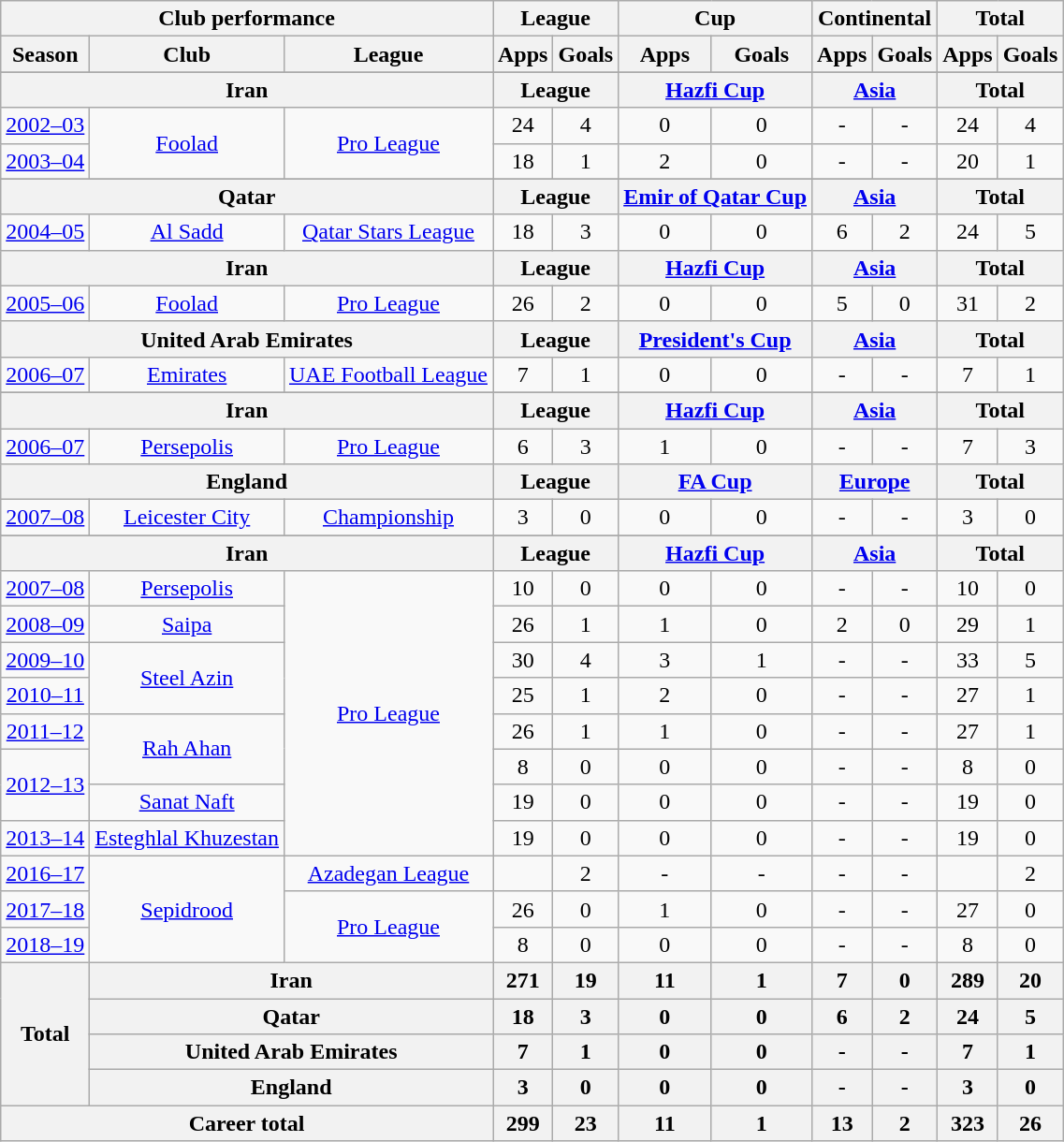<table class="wikitable" style="text-align:center">
<tr>
<th colspan=3>Club performance</th>
<th colspan=2>League</th>
<th colspan=2>Cup</th>
<th colspan=2>Continental</th>
<th colspan=2>Total</th>
</tr>
<tr>
<th>Season</th>
<th>Club</th>
<th>League</th>
<th>Apps</th>
<th>Goals</th>
<th>Apps</th>
<th>Goals</th>
<th>Apps</th>
<th>Goals</th>
<th>Apps</th>
<th>Goals</th>
</tr>
<tr>
</tr>
<tr>
<th colspan=3>Iran</th>
<th colspan=2>League</th>
<th colspan=2><a href='#'>Hazfi Cup</a></th>
<th colspan=2><a href='#'>Asia</a></th>
<th colspan=2>Total</th>
</tr>
<tr>
<td><a href='#'>2002–03</a></td>
<td rowspan="2"><a href='#'>Foolad</a></td>
<td rowspan="2"><a href='#'>Pro League</a></td>
<td>24</td>
<td>4</td>
<td>0</td>
<td>0</td>
<td>-</td>
<td>-</td>
<td>24</td>
<td>4</td>
</tr>
<tr>
<td><a href='#'>2003–04</a></td>
<td>18</td>
<td>1</td>
<td>2</td>
<td>0</td>
<td>-</td>
<td>-</td>
<td>20</td>
<td>1</td>
</tr>
<tr>
</tr>
<tr>
<th colspan=3>Qatar</th>
<th colspan=2>League</th>
<th colspan=2><a href='#'>Emir of Qatar Cup</a></th>
<th colspan=2><a href='#'>Asia</a></th>
<th colspan=2>Total</th>
</tr>
<tr>
<td><a href='#'>2004–05</a></td>
<td rowspan"1"><a href='#'>Al Sadd</a></td>
<td rowspan"1"><a href='#'>Qatar Stars League</a></td>
<td>18</td>
<td>3</td>
<td>0</td>
<td>0</td>
<td>6</td>
<td>2</td>
<td>24</td>
<td>5</td>
</tr>
<tr>
<th colspan=3>Iran</th>
<th colspan=2>League</th>
<th colspan=2><a href='#'>Hazfi Cup</a></th>
<th colspan=2><a href='#'>Asia</a></th>
<th colspan=2>Total</th>
</tr>
<tr>
<td><a href='#'>2005–06</a></td>
<td rowspan="1"><a href='#'>Foolad</a></td>
<td rowspan"1"><a href='#'>Pro League</a></td>
<td>26</td>
<td>2</td>
<td>0</td>
<td>0</td>
<td>5</td>
<td>0</td>
<td>31</td>
<td>2</td>
</tr>
<tr>
<th colspan=3>United Arab Emirates</th>
<th colspan=2>League</th>
<th colspan=2><a href='#'>President's Cup</a></th>
<th colspan=2><a href='#'>Asia</a></th>
<th colspan=2>Total</th>
</tr>
<tr>
<td><a href='#'>2006–07</a></td>
<td rowspan"1"><a href='#'>Emirates</a></td>
<td rowspan"1"><a href='#'>UAE Football League</a></td>
<td>7</td>
<td>1</td>
<td>0</td>
<td>0</td>
<td>-</td>
<td>-</td>
<td>7</td>
<td>1</td>
</tr>
<tr>
</tr>
<tr>
<th colspan=3>Iran</th>
<th colspan=2>League</th>
<th colspan=2><a href='#'>Hazfi Cup</a></th>
<th colspan=2><a href='#'>Asia</a></th>
<th colspan=2>Total</th>
</tr>
<tr>
<td><a href='#'>2006–07</a></td>
<td rowspan"1"><a href='#'>Persepolis</a></td>
<td rowspan"1"><a href='#'>Pro League</a></td>
<td>6</td>
<td>3</td>
<td>1</td>
<td>0</td>
<td>-</td>
<td>-</td>
<td>7</td>
<td>3</td>
</tr>
<tr>
<th colspan=3>England</th>
<th colspan=2>League</th>
<th colspan=2><a href='#'>FA Cup</a></th>
<th colspan=2><a href='#'>Europe</a></th>
<th colspan=2>Total</th>
</tr>
<tr>
<td><a href='#'>2007–08</a></td>
<td rowspan="1"><a href='#'>Leicester City</a></td>
<td rowspan="1"><a href='#'>Championship</a></td>
<td>3</td>
<td>0</td>
<td>0</td>
<td>0</td>
<td>-</td>
<td>-</td>
<td>3</td>
<td>0</td>
</tr>
<tr>
</tr>
<tr>
<th colspan=3>Iran</th>
<th colspan=2>League</th>
<th colspan=2><a href='#'>Hazfi Cup</a></th>
<th colspan=2><a href='#'>Asia</a></th>
<th colspan=2>Total</th>
</tr>
<tr>
<td><a href='#'>2007–08</a></td>
<td rowspan="1"><a href='#'>Persepolis</a></td>
<td rowspan="8"><a href='#'>Pro League</a></td>
<td>10</td>
<td>0</td>
<td>0</td>
<td>0</td>
<td>-</td>
<td>-</td>
<td>10</td>
<td>0</td>
</tr>
<tr>
<td><a href='#'>2008–09</a></td>
<td rowspan="1"><a href='#'>Saipa</a></td>
<td>26</td>
<td>1</td>
<td>1</td>
<td>0</td>
<td>2</td>
<td>0</td>
<td>29</td>
<td>1</td>
</tr>
<tr>
<td><a href='#'>2009–10</a></td>
<td rowspan="2"><a href='#'>Steel Azin</a></td>
<td>30</td>
<td>4</td>
<td>3</td>
<td>1</td>
<td>-</td>
<td>-</td>
<td>33</td>
<td>5</td>
</tr>
<tr>
<td><a href='#'>2010–11</a></td>
<td>25</td>
<td>1</td>
<td>2</td>
<td>0</td>
<td>-</td>
<td>-</td>
<td>27</td>
<td>1</td>
</tr>
<tr>
<td><a href='#'>2011–12</a></td>
<td rowspan="2"><a href='#'>Rah Ahan</a></td>
<td>26</td>
<td>1</td>
<td>1</td>
<td>0</td>
<td>-</td>
<td>-</td>
<td>27</td>
<td>1</td>
</tr>
<tr>
<td rowspan="2"><a href='#'>2012–13</a></td>
<td>8</td>
<td>0</td>
<td>0</td>
<td>0</td>
<td>-</td>
<td>-</td>
<td>8</td>
<td>0</td>
</tr>
<tr>
<td rowspan="1"><a href='#'>Sanat Naft</a></td>
<td>19</td>
<td>0</td>
<td>0</td>
<td>0</td>
<td>-</td>
<td>-</td>
<td>19</td>
<td>0</td>
</tr>
<tr>
<td><a href='#'>2013–14</a></td>
<td rowspan="1"><a href='#'>Esteghlal Khuzestan</a></td>
<td>19</td>
<td>0</td>
<td>0</td>
<td>0</td>
<td>-</td>
<td>-</td>
<td>19</td>
<td>0</td>
</tr>
<tr>
<td><a href='#'>2016–17</a></td>
<td rowspan="3"><a href='#'>Sepidrood</a></td>
<td rowspan="1"><a href='#'>Azadegan League</a></td>
<td></td>
<td>2</td>
<td>-</td>
<td>-</td>
<td>-</td>
<td>-</td>
<td></td>
<td>2</td>
</tr>
<tr>
<td><a href='#'>2017–18</a></td>
<td rowspan="2"><a href='#'>Pro League</a></td>
<td>26</td>
<td>0</td>
<td>1</td>
<td>0</td>
<td>-</td>
<td>-</td>
<td>27</td>
<td>0</td>
</tr>
<tr>
<td><a href='#'>2018–19</a></td>
<td>8</td>
<td>0</td>
<td>0</td>
<td>0</td>
<td>-</td>
<td>-</td>
<td>8</td>
<td>0</td>
</tr>
<tr>
<th rowspan=4>Total</th>
<th colspan=2>Iran</th>
<th>271</th>
<th>19</th>
<th>11</th>
<th>1</th>
<th>7</th>
<th>0</th>
<th>289</th>
<th>20</th>
</tr>
<tr>
<th colspan=2>Qatar</th>
<th>18</th>
<th>3</th>
<th>0</th>
<th>0</th>
<th>6</th>
<th>2</th>
<th>24</th>
<th>5</th>
</tr>
<tr>
<th colspan=2>United Arab Emirates</th>
<th>7</th>
<th>1</th>
<th>0</th>
<th>0</th>
<th>-</th>
<th>-</th>
<th>7</th>
<th>1</th>
</tr>
<tr>
<th colspan=2>England</th>
<th>3</th>
<th>0</th>
<th>0</th>
<th>0</th>
<th>-</th>
<th>-</th>
<th>3</th>
<th>0</th>
</tr>
<tr>
<th colspan=3>Career total</th>
<th>299</th>
<th>23</th>
<th>11</th>
<th>1</th>
<th>13</th>
<th>2</th>
<th>323</th>
<th>26</th>
</tr>
</table>
